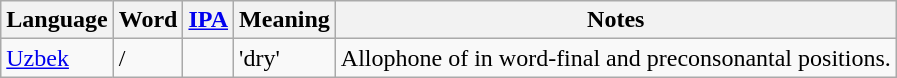<table class="wikitable">
<tr>
<th colspan="2">Language</th>
<th>Word</th>
<th><a href='#'>IPA</a></th>
<th>Meaning</th>
<th>Notes</th>
</tr>
<tr>
<td colspan="2"><a href='#'>Uzbek</a></td>
<td> / </td>
<td></td>
<td>'dry'</td>
<td>Allophone of  in word-final and preconsonantal positions.</td>
</tr>
</table>
